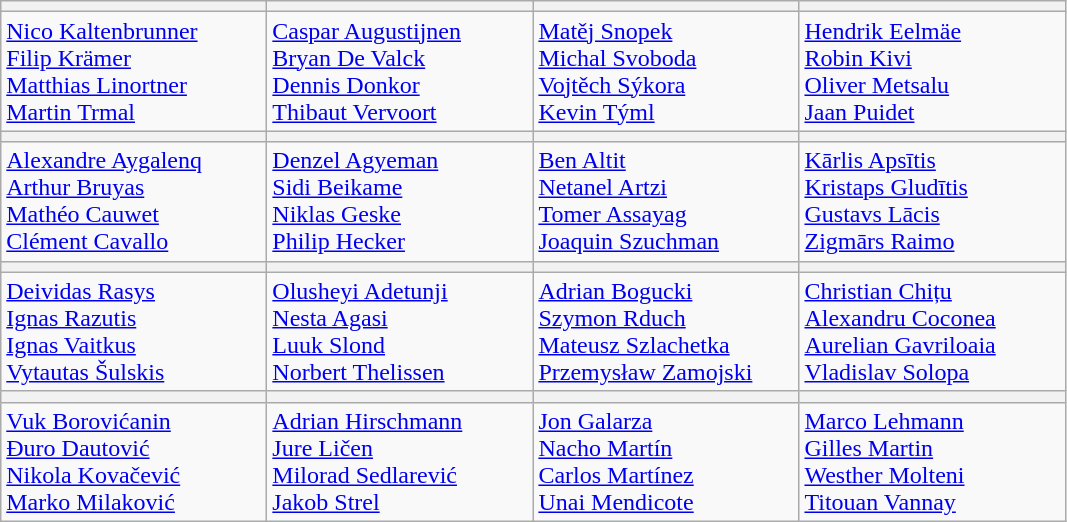<table class=wikitable>
<tr>
<th width=170></th>
<th width=170></th>
<th width=170></th>
<th width=170></th>
</tr>
<tr>
<td><a href='#'>Nico Kaltenbrunner</a><br><a href='#'>Filip Krämer</a><br><a href='#'>Matthias Linortner</a><br><a href='#'>Martin Trmal</a></td>
<td><a href='#'>Caspar Augustijnen</a><br><a href='#'>Bryan De Valck</a><br><a href='#'>Dennis Donkor</a><br><a href='#'>Thibaut Vervoort</a></td>
<td><a href='#'>Matěj Snopek</a><br><a href='#'>Michal Svoboda</a><br><a href='#'>Vojtěch Sýkora</a><br><a href='#'>Kevin Týml</a></td>
<td><a href='#'>Hendrik Eelmäe</a><br><a href='#'>Robin Kivi</a><br><a href='#'>Oliver Metsalu</a><br><a href='#'>Jaan Puidet</a></td>
</tr>
<tr>
<th></th>
<th></th>
<th></th>
<th></th>
</tr>
<tr>
<td><a href='#'>Alexandre Aygalenq</a><br><a href='#'>Arthur Bruyas</a><br><a href='#'>Mathéo Cauwet</a><br><a href='#'>Clément Cavallo</a></td>
<td><a href='#'>Denzel Agyeman</a><br><a href='#'>Sidi Beikame</a><br><a href='#'>Niklas Geske</a><br><a href='#'>Philip Hecker</a></td>
<td><a href='#'>Ben Altit</a><br><a href='#'>Netanel Artzi</a><br><a href='#'>Tomer Assayag</a><br><a href='#'>Joaquin Szuchman</a></td>
<td><a href='#'>Kārlis Apsītis</a><br><a href='#'>Kristaps Gludītis</a><br><a href='#'>Gustavs Lācis</a><br><a href='#'>Zigmārs Raimo</a></td>
</tr>
<tr>
<th></th>
<th></th>
<th></th>
<th></th>
</tr>
<tr>
<td><a href='#'>Deividas Rasys</a><br><a href='#'>Ignas Razutis</a><br><a href='#'>Ignas Vaitkus</a><br><a href='#'>Vytautas Šulskis</a></td>
<td><a href='#'>Olusheyi Adetunji</a><br><a href='#'>Nesta Agasi</a><br><a href='#'>Luuk Slond</a><br><a href='#'>Norbert Thelissen</a></td>
<td><a href='#'>Adrian Bogucki</a><br><a href='#'>Szymon Rduch</a><br><a href='#'>Mateusz Szlachetka</a><br><a href='#'>Przemysław Zamojski</a></td>
<td><a href='#'>Christian Chițu</a><br><a href='#'>Alexandru Coconea</a><br><a href='#'>Aurelian Gavriloaia</a><br><a href='#'>Vladislav Solopa</a></td>
</tr>
<tr>
<th></th>
<th></th>
<th></th>
<th></th>
</tr>
<tr>
<td><a href='#'>Vuk Borovićanin</a><br><a href='#'>Đuro Dautović</a><br><a href='#'>Nikola Kovačević</a><br><a href='#'>Marko Milaković</a></td>
<td><a href='#'>Adrian Hirschmann</a><br><a href='#'>Jure Ličen</a><br><a href='#'>Milorad Sedlarević</a><br><a href='#'>Jakob Strel</a></td>
<td><a href='#'>Jon Galarza</a><br><a href='#'>Nacho Martín</a><br><a href='#'>Carlos Martínez</a><br><a href='#'>Unai Mendicote</a></td>
<td><a href='#'>Marco Lehmann</a><br><a href='#'>Gilles Martin</a><br><a href='#'>Westher Molteni</a><br><a href='#'>Titouan Vannay</a></td>
</tr>
</table>
